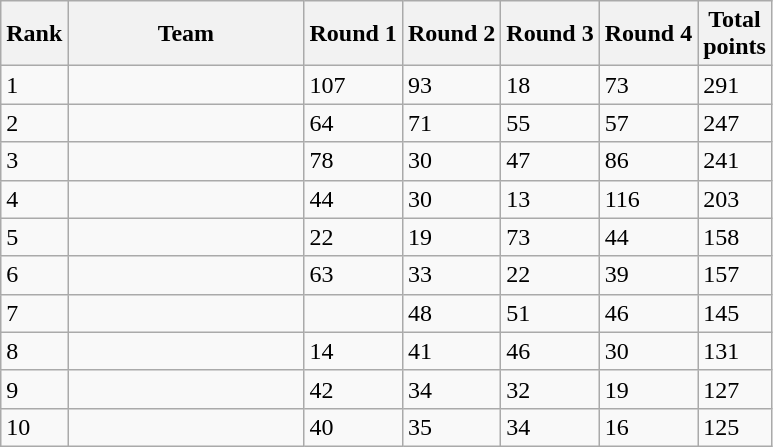<table class="wikitable sortable">
<tr>
<th width=20>Rank</th>
<th width=150>Team</th>
<th width=40>Round 1</th>
<th width=40>Round 2</th>
<th width=40>Round 3</th>
<th width=40>Round 4</th>
<th width=40>Total points</th>
</tr>
<tr>
<td>1</td>
<td></td>
<td>107</td>
<td>93</td>
<td>18</td>
<td>73</td>
<td>291</td>
</tr>
<tr>
<td>2</td>
<td></td>
<td>64</td>
<td>71</td>
<td>55</td>
<td>57</td>
<td>247</td>
</tr>
<tr>
<td>3</td>
<td></td>
<td>78</td>
<td>30</td>
<td>47</td>
<td>86</td>
<td>241</td>
</tr>
<tr>
<td>4</td>
<td></td>
<td>44</td>
<td>30</td>
<td>13</td>
<td>116</td>
<td>203</td>
</tr>
<tr>
<td>5</td>
<td></td>
<td>22</td>
<td>19</td>
<td>73</td>
<td>44</td>
<td>158</td>
</tr>
<tr>
<td>6</td>
<td></td>
<td>63</td>
<td>33</td>
<td>22</td>
<td>39</td>
<td>157</td>
</tr>
<tr>
<td>7</td>
<td></td>
<td></td>
<td>48</td>
<td>51</td>
<td>46</td>
<td>145</td>
</tr>
<tr>
<td>8</td>
<td></td>
<td>14</td>
<td>41</td>
<td>46</td>
<td>30</td>
<td>131</td>
</tr>
<tr>
<td>9</td>
<td></td>
<td>42</td>
<td>34</td>
<td>32</td>
<td>19</td>
<td>127</td>
</tr>
<tr>
<td>10</td>
<td></td>
<td>40</td>
<td>35</td>
<td>34</td>
<td>16</td>
<td>125</td>
</tr>
</table>
